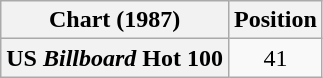<table class="wikitable plainrowheaders" style="text-align:center">
<tr>
<th>Chart (1987)</th>
<th>Position</th>
</tr>
<tr>
<th scope="row">US <em>Billboard</em> Hot 100</th>
<td>41</td>
</tr>
</table>
